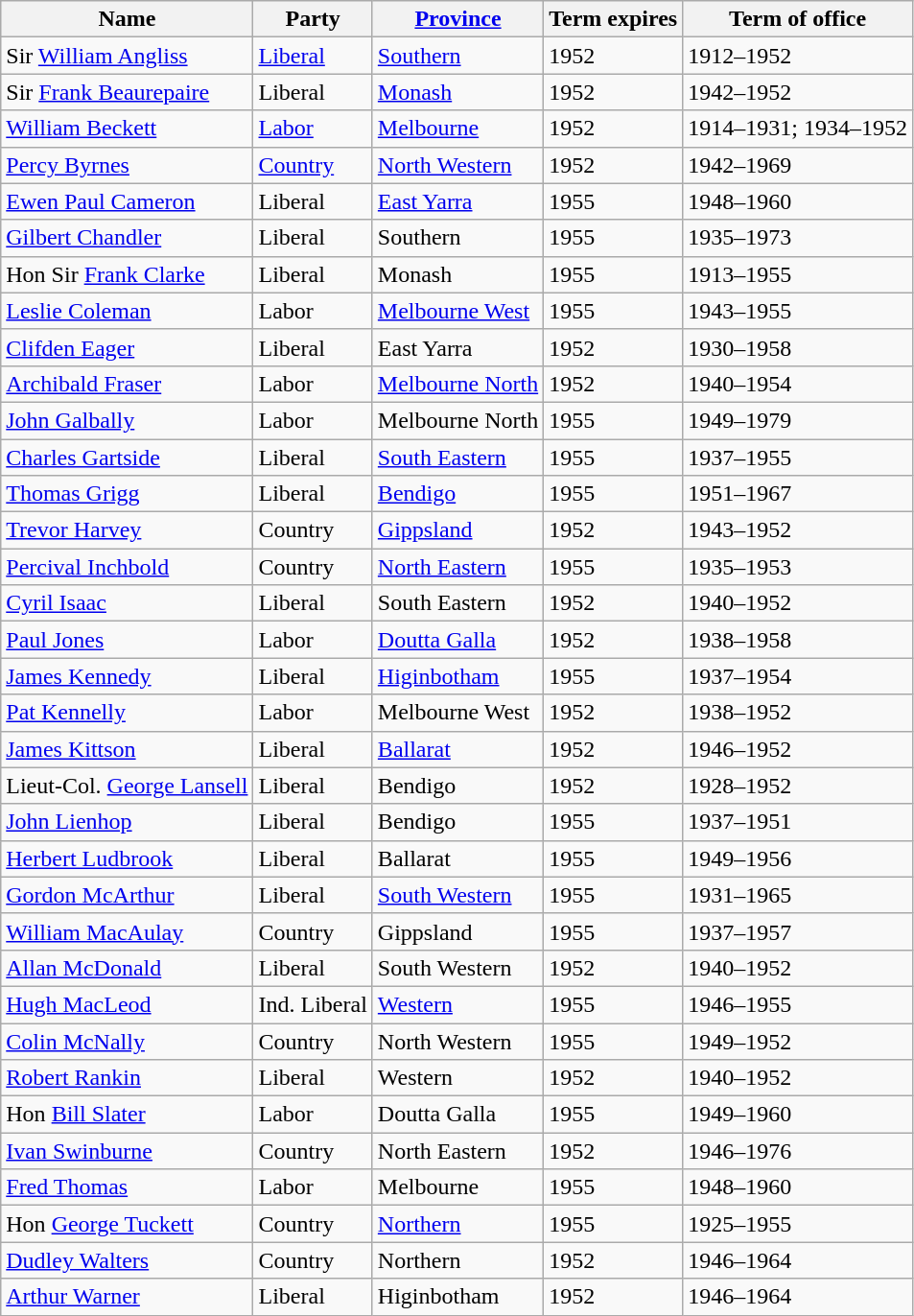<table class="wikitable sortable">
<tr>
<th>Name</th>
<th>Party</th>
<th><a href='#'>Province</a></th>
<th>Term expires</th>
<th>Term of office</th>
</tr>
<tr>
<td>Sir <a href='#'>William Angliss</a></td>
<td><a href='#'>Liberal</a></td>
<td><a href='#'>Southern</a></td>
<td>1952</td>
<td>1912–1952</td>
</tr>
<tr>
<td>Sir <a href='#'>Frank Beaurepaire</a></td>
<td>Liberal</td>
<td><a href='#'>Monash</a></td>
<td>1952</td>
<td>1942–1952</td>
</tr>
<tr>
<td><a href='#'>William Beckett</a></td>
<td><a href='#'>Labor</a></td>
<td><a href='#'>Melbourne</a></td>
<td>1952</td>
<td>1914–1931; 1934–1952</td>
</tr>
<tr>
<td><a href='#'>Percy Byrnes</a></td>
<td><a href='#'>Country</a></td>
<td><a href='#'>North Western</a></td>
<td>1952</td>
<td>1942–1969</td>
</tr>
<tr>
<td><a href='#'>Ewen Paul Cameron</a></td>
<td>Liberal</td>
<td><a href='#'>East Yarra</a></td>
<td>1955</td>
<td>1948–1960</td>
</tr>
<tr>
<td><a href='#'>Gilbert Chandler</a></td>
<td>Liberal</td>
<td>Southern</td>
<td>1955</td>
<td>1935–1973</td>
</tr>
<tr>
<td>Hon Sir <a href='#'>Frank Clarke</a></td>
<td>Liberal</td>
<td>Monash</td>
<td>1955</td>
<td>1913–1955</td>
</tr>
<tr>
<td><a href='#'>Leslie Coleman</a></td>
<td>Labor</td>
<td><a href='#'>Melbourne West</a></td>
<td>1955</td>
<td>1943–1955</td>
</tr>
<tr>
<td><a href='#'>Clifden Eager</a></td>
<td>Liberal</td>
<td>East Yarra</td>
<td>1952</td>
<td>1930–1958</td>
</tr>
<tr>
<td><a href='#'>Archibald Fraser</a></td>
<td>Labor</td>
<td><a href='#'>Melbourne North</a></td>
<td>1952</td>
<td>1940–1954</td>
</tr>
<tr>
<td><a href='#'>John Galbally</a></td>
<td>Labor</td>
<td>Melbourne North</td>
<td>1955</td>
<td>1949–1979</td>
</tr>
<tr>
<td><a href='#'>Charles Gartside</a></td>
<td>Liberal</td>
<td><a href='#'>South Eastern</a></td>
<td>1955</td>
<td>1937–1955</td>
</tr>
<tr>
<td><a href='#'>Thomas Grigg</a></td>
<td>Liberal</td>
<td><a href='#'>Bendigo</a></td>
<td>1955</td>
<td>1951–1967</td>
</tr>
<tr>
<td><a href='#'>Trevor Harvey</a></td>
<td>Country</td>
<td><a href='#'>Gippsland</a></td>
<td>1952</td>
<td>1943–1952</td>
</tr>
<tr>
<td><a href='#'>Percival Inchbold</a></td>
<td>Country</td>
<td><a href='#'>North Eastern</a></td>
<td>1955</td>
<td>1935–1953</td>
</tr>
<tr>
<td><a href='#'>Cyril Isaac</a></td>
<td>Liberal</td>
<td>South Eastern</td>
<td>1952</td>
<td>1940–1952</td>
</tr>
<tr>
<td><a href='#'>Paul Jones</a></td>
<td>Labor</td>
<td><a href='#'>Doutta Galla</a></td>
<td>1952</td>
<td>1938–1958</td>
</tr>
<tr>
<td><a href='#'>James Kennedy</a></td>
<td>Liberal</td>
<td><a href='#'>Higinbotham</a></td>
<td>1955</td>
<td>1937–1954</td>
</tr>
<tr>
<td><a href='#'>Pat Kennelly</a></td>
<td>Labor</td>
<td>Melbourne West</td>
<td>1952</td>
<td>1938–1952</td>
</tr>
<tr>
<td><a href='#'>James Kittson</a></td>
<td>Liberal</td>
<td><a href='#'>Ballarat</a></td>
<td>1952</td>
<td>1946–1952</td>
</tr>
<tr>
<td>Lieut-Col. <a href='#'>George Lansell</a></td>
<td>Liberal</td>
<td>Bendigo</td>
<td>1952</td>
<td>1928–1952</td>
</tr>
<tr>
<td><a href='#'>John Lienhop</a></td>
<td>Liberal</td>
<td>Bendigo</td>
<td>1955</td>
<td>1937–1951</td>
</tr>
<tr>
<td><a href='#'>Herbert Ludbrook</a></td>
<td>Liberal</td>
<td>Ballarat</td>
<td>1955</td>
<td>1949–1956</td>
</tr>
<tr>
<td><a href='#'>Gordon McArthur</a></td>
<td>Liberal</td>
<td><a href='#'>South Western</a></td>
<td>1955</td>
<td>1931–1965</td>
</tr>
<tr>
<td><a href='#'>William MacAulay</a></td>
<td>Country</td>
<td>Gippsland</td>
<td>1955</td>
<td>1937–1957</td>
</tr>
<tr>
<td><a href='#'>Allan McDonald</a></td>
<td>Liberal</td>
<td>South Western</td>
<td>1952</td>
<td>1940–1952</td>
</tr>
<tr>
<td><a href='#'>Hugh MacLeod</a></td>
<td>Ind. Liberal</td>
<td><a href='#'>Western</a></td>
<td>1955</td>
<td>1946–1955</td>
</tr>
<tr>
<td><a href='#'>Colin McNally</a></td>
<td>Country</td>
<td>North Western</td>
<td>1955</td>
<td>1949–1952</td>
</tr>
<tr>
<td><a href='#'>Robert Rankin</a></td>
<td>Liberal</td>
<td>Western</td>
<td>1952</td>
<td>1940–1952</td>
</tr>
<tr>
<td>Hon <a href='#'>Bill Slater</a></td>
<td>Labor</td>
<td>Doutta Galla</td>
<td>1955</td>
<td>1949–1960</td>
</tr>
<tr>
<td><a href='#'>Ivan Swinburne</a></td>
<td>Country</td>
<td>North Eastern</td>
<td>1952</td>
<td>1946–1976</td>
</tr>
<tr>
<td><a href='#'>Fred Thomas</a></td>
<td>Labor</td>
<td>Melbourne</td>
<td>1955</td>
<td>1948–1960</td>
</tr>
<tr>
<td>Hon <a href='#'>George Tuckett</a></td>
<td>Country</td>
<td><a href='#'>Northern</a></td>
<td>1955</td>
<td>1925–1955</td>
</tr>
<tr>
<td><a href='#'>Dudley Walters</a></td>
<td>Country</td>
<td>Northern</td>
<td>1952</td>
<td>1946–1964</td>
</tr>
<tr>
<td><a href='#'>Arthur Warner</a></td>
<td>Liberal</td>
<td>Higinbotham</td>
<td>1952</td>
<td>1946–1964</td>
</tr>
</table>
